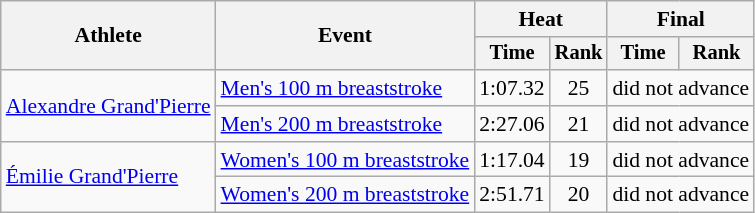<table class=wikitable style="font-size:90%">
<tr>
<th rowspan="2">Athlete</th>
<th rowspan="2">Event</th>
<th colspan="2">Heat</th>
<th colspan="2">Final</th>
</tr>
<tr style="font-size:95%">
<th>Time</th>
<th>Rank</th>
<th>Time</th>
<th>Rank</th>
</tr>
<tr align=center>
<td align=left rowspan="2"><a href='#'>Alexandre Grand'Pierre</a></td>
<td align=left><a href='#'>Men's 100 m breaststroke</a></td>
<td>1:07.32</td>
<td>25</td>
<td colspan="2">did not advance</td>
</tr>
<tr align=center>
<td align=left><a href='#'>Men's 200 m breaststroke</a></td>
<td>2:27.06</td>
<td>21</td>
<td colspan="2">did not advance</td>
</tr>
<tr align=center>
<td align=left rowspan="2"><a href='#'>Émilie Grand'Pierre</a></td>
<td align=left><a href='#'>Women's 100 m breaststroke</a></td>
<td>1:17.04</td>
<td>19</td>
<td colspan="2">did not advance</td>
</tr>
<tr align=center>
<td align=left><a href='#'>Women's 200 m breaststroke</a></td>
<td>2:51.71</td>
<td>20</td>
<td colspan="2">did not advance</td>
</tr>
</table>
